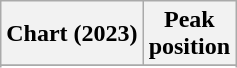<table class="wikitable sortable plainrowheaders" style="text-align:center">
<tr>
<th scope="col">Chart (2023)</th>
<th scope="col">Peak<br>position</th>
</tr>
<tr>
</tr>
<tr>
</tr>
<tr>
</tr>
</table>
